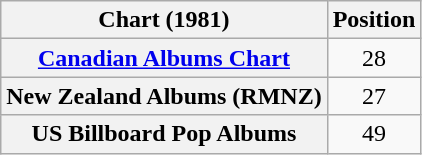<table class="wikitable sortable plainrowheaders" style="text-align:center;">
<tr>
<th scope="col">Chart (1981)</th>
<th scope="col">Position</th>
</tr>
<tr>
<th scope="row"><a href='#'>Canadian Albums Chart</a></th>
<td>28</td>
</tr>
<tr>
<th scope="row">New Zealand Albums (RMNZ)</th>
<td>27</td>
</tr>
<tr>
<th scope="row">US Billboard Pop Albums</th>
<td>49</td>
</tr>
</table>
